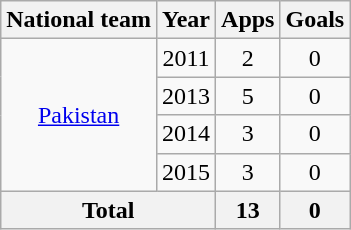<table class="wikitable" style="text-align:center">
<tr>
<th>National team</th>
<th>Year</th>
<th>Apps</th>
<th>Goals</th>
</tr>
<tr>
<td rowspan="4"><a href='#'>Pakistan</a></td>
<td>2011</td>
<td>2</td>
<td>0</td>
</tr>
<tr>
<td>2013</td>
<td>5</td>
<td>0</td>
</tr>
<tr>
<td>2014</td>
<td>3</td>
<td>0</td>
</tr>
<tr>
<td>2015</td>
<td>3</td>
<td>0</td>
</tr>
<tr>
<th colspan="2">Total</th>
<th>13</th>
<th>0</th>
</tr>
</table>
